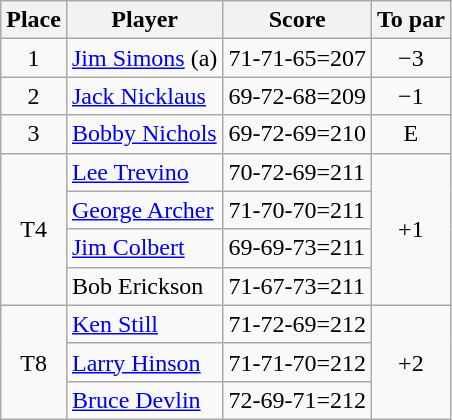<table class=wikitable>
<tr>
<th>Place</th>
<th>Player</th>
<th>Score</th>
<th>To par</th>
</tr>
<tr>
<td align=center>1</td>
<td> <a href='#'>Jim Simons</a> (a)</td>
<td>71-71-65=207</td>
<td align=center>−3</td>
</tr>
<tr>
<td align=center>2</td>
<td> <a href='#'>Jack Nicklaus</a></td>
<td>69-72-68=209</td>
<td align=center>−1</td>
</tr>
<tr>
<td align=center>3</td>
<td> <a href='#'>Bobby Nichols</a></td>
<td>69-72-69=210</td>
<td align=center>E</td>
</tr>
<tr>
<td rowspan=4 align=center>T4</td>
<td> <a href='#'>Lee Trevino</a></td>
<td>70-72-69=211</td>
<td rowspan=4 align=center>+1</td>
</tr>
<tr>
<td> <a href='#'>George Archer</a></td>
<td>71-70-70=211</td>
</tr>
<tr>
<td> <a href='#'>Jim Colbert</a></td>
<td>69-69-73=211</td>
</tr>
<tr>
<td> Bob Erickson</td>
<td>71-67-73=211</td>
</tr>
<tr>
<td rowspan=3 align=center>T8</td>
<td> <a href='#'>Ken Still</a></td>
<td>71-72-69=212</td>
<td rowspan=3 align=center>+2</td>
</tr>
<tr>
<td> <a href='#'>Larry Hinson</a></td>
<td>71-71-70=212</td>
</tr>
<tr>
<td> <a href='#'>Bruce Devlin</a></td>
<td>72-69-71=212</td>
</tr>
</table>
